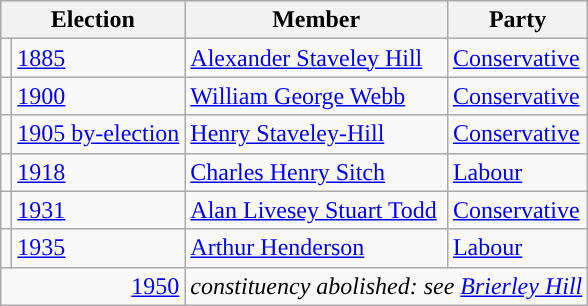<table class="wikitable">
<tr>
<th colspan="2">Election</th>
<th>Member</th>
<th>Party</th>
</tr>
<tr>
<td style="background-color: "></td>
<td><a href='#'>1885</a></td>
<td><a href='#'>Alexander Staveley Hill</a></td>
<td><a href='#'>Conservative</a></td>
</tr>
<tr>
<td style="background-color: "></td>
<td><a href='#'>1900</a></td>
<td><a href='#'>William George Webb</a></td>
<td><a href='#'>Conservative</a></td>
</tr>
<tr>
<td style="background-color: "></td>
<td><a href='#'>1905 by-election</a></td>
<td><a href='#'>Henry Staveley-Hill</a></td>
<td><a href='#'>Conservative</a></td>
</tr>
<tr>
<td style="background-color: "></td>
<td><a href='#'>1918</a></td>
<td><a href='#'>Charles Henry Sitch</a></td>
<td><a href='#'>Labour</a></td>
</tr>
<tr>
<td style="background-color: "></td>
<td><a href='#'>1931</a></td>
<td><a href='#'>Alan Livesey Stuart Todd</a></td>
<td><a href='#'>Conservative</a></td>
</tr>
<tr>
<td style="background-color: "></td>
<td><a href='#'>1935</a></td>
<td><a href='#'>Arthur Henderson</a></td>
<td><a href='#'>Labour</a></td>
</tr>
<tr>
<td colspan="2" style="text-align:right;"><a href='#'>1950</a></td>
<td colspan="2"><em>constituency abolished: see <a href='#'>Brierley Hill</a></em></td>
</tr>
</table>
